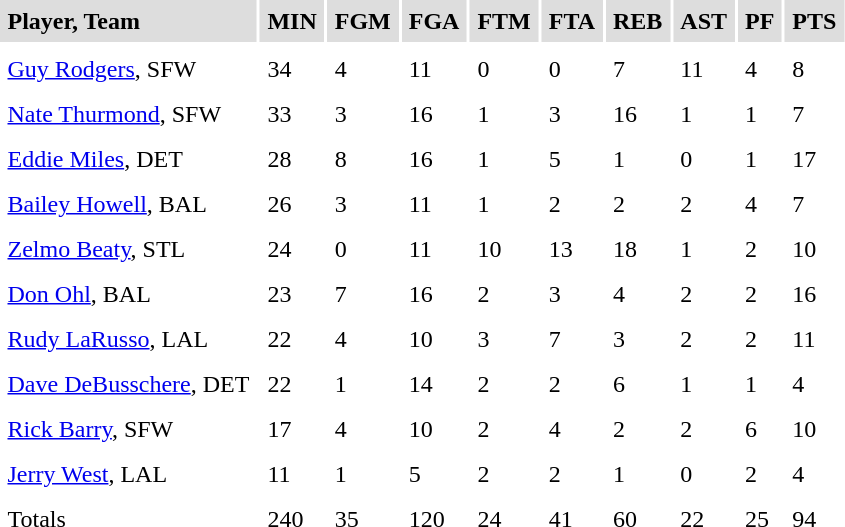<table cellpadding=5>
<tr bgcolor="#dddddd">
<td><strong>Player, Team</strong></td>
<td><strong>MIN</strong></td>
<td><strong>FGM</strong></td>
<td><strong>FGA</strong></td>
<td><strong>FTM</strong></td>
<td><strong>FTA</strong></td>
<td><strong>REB</strong></td>
<td><strong>AST</strong></td>
<td><strong>PF</strong></td>
<td><strong>PTS</strong></td>
</tr>
<tr bgcolor="#eeeeee">
</tr>
<tr>
<td><a href='#'>Guy Rodgers</a>, SFW</td>
<td>34</td>
<td>4</td>
<td>11</td>
<td>0</td>
<td>0</td>
<td>7</td>
<td>11</td>
<td>4</td>
<td>8</td>
</tr>
<tr>
<td><a href='#'>Nate Thurmond</a>, SFW</td>
<td>33</td>
<td>3</td>
<td>16</td>
<td>1</td>
<td>3</td>
<td>16</td>
<td>1</td>
<td>1</td>
<td>7</td>
</tr>
<tr>
<td><a href='#'>Eddie Miles</a>, DET</td>
<td>28</td>
<td>8</td>
<td>16</td>
<td>1</td>
<td>5</td>
<td>1</td>
<td>0</td>
<td>1</td>
<td>17</td>
</tr>
<tr>
<td><a href='#'>Bailey Howell</a>, BAL</td>
<td>26</td>
<td>3</td>
<td>11</td>
<td>1</td>
<td>2</td>
<td>2</td>
<td>2</td>
<td>4</td>
<td>7</td>
</tr>
<tr>
<td><a href='#'>Zelmo Beaty</a>, STL</td>
<td>24</td>
<td>0</td>
<td>11</td>
<td>10</td>
<td>13</td>
<td>18</td>
<td>1</td>
<td>2</td>
<td>10</td>
</tr>
<tr>
<td><a href='#'>Don Ohl</a>, BAL</td>
<td>23</td>
<td>7</td>
<td>16</td>
<td>2</td>
<td>3</td>
<td>4</td>
<td>2</td>
<td>2</td>
<td>16</td>
</tr>
<tr>
<td><a href='#'>Rudy LaRusso</a>, LAL</td>
<td>22</td>
<td>4</td>
<td>10</td>
<td>3</td>
<td>7</td>
<td>3</td>
<td>2</td>
<td>2</td>
<td>11</td>
</tr>
<tr>
<td><a href='#'>Dave DeBusschere</a>, DET</td>
<td>22</td>
<td>1</td>
<td>14</td>
<td>2</td>
<td>2</td>
<td>6</td>
<td>1</td>
<td>1</td>
<td>4</td>
</tr>
<tr>
<td><a href='#'>Rick Barry</a>, SFW</td>
<td>17</td>
<td>4</td>
<td>10</td>
<td>2</td>
<td>4</td>
<td>2</td>
<td>2</td>
<td>6</td>
<td>10</td>
</tr>
<tr>
<td><a href='#'>Jerry West</a>, LAL</td>
<td>11</td>
<td>1</td>
<td>5</td>
<td>2</td>
<td>2</td>
<td>1</td>
<td>0</td>
<td>2</td>
<td>4</td>
</tr>
<tr>
<td>Totals</td>
<td>240</td>
<td>35</td>
<td>120</td>
<td>24</td>
<td>41</td>
<td>60</td>
<td>22</td>
<td>25</td>
<td>94</td>
</tr>
<tr>
</tr>
</table>
